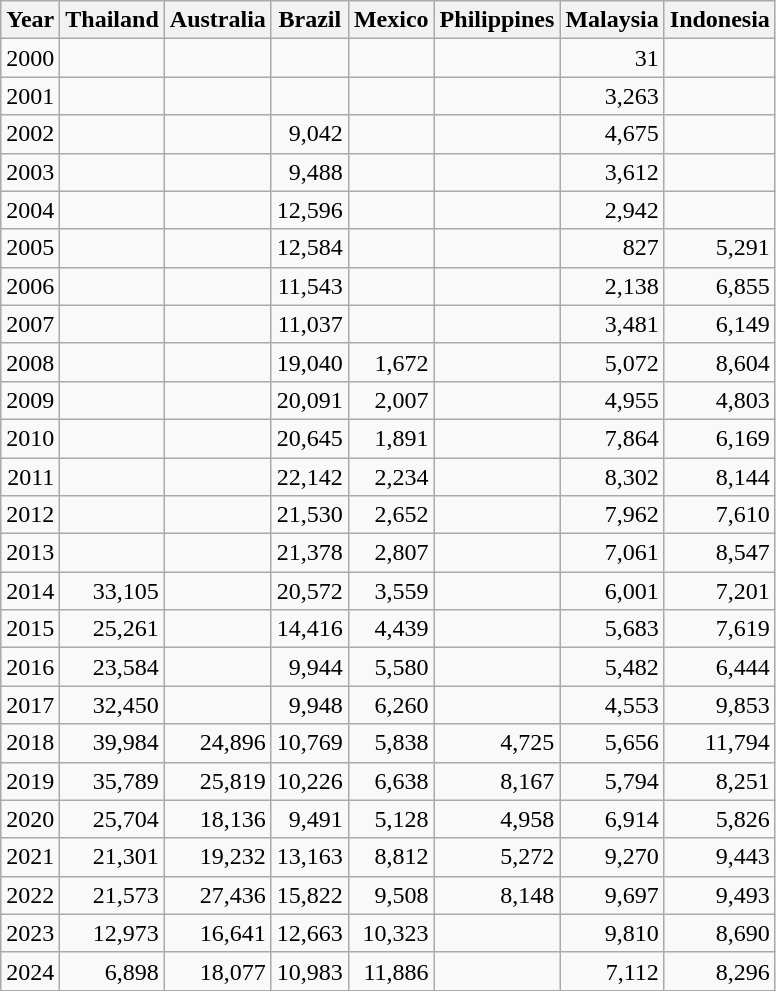<table class=wikitable style="text-align: right;">
<tr>
<th>Year</th>
<th>Thailand</th>
<th>Australia</th>
<th>Brazil</th>
<th>Mexico</th>
<th>Philippines</th>
<th>Malaysia</th>
<th>Indonesia</th>
</tr>
<tr>
<td>2000</td>
<td></td>
<td></td>
<td></td>
<td></td>
<td></td>
<td>31</td>
<td></td>
</tr>
<tr>
<td>2001</td>
<td></td>
<td></td>
<td></td>
<td></td>
<td></td>
<td>3,263</td>
<td></td>
</tr>
<tr>
<td>2002</td>
<td></td>
<td></td>
<td>9,042</td>
<td></td>
<td></td>
<td>4,675</td>
<td></td>
</tr>
<tr>
<td>2003</td>
<td></td>
<td></td>
<td>9,488</td>
<td></td>
<td></td>
<td>3,612</td>
<td></td>
</tr>
<tr>
<td>2004</td>
<td></td>
<td></td>
<td>12,596</td>
<td></td>
<td></td>
<td>2,942</td>
<td></td>
</tr>
<tr>
<td>2005</td>
<td></td>
<td></td>
<td>12,584</td>
<td></td>
<td></td>
<td>827</td>
<td>5,291</td>
</tr>
<tr>
<td>2006</td>
<td></td>
<td></td>
<td>11,543</td>
<td></td>
<td></td>
<td>2,138</td>
<td>6,855</td>
</tr>
<tr>
<td>2007</td>
<td></td>
<td></td>
<td>11,037</td>
<td></td>
<td></td>
<td>3,481</td>
<td>6,149</td>
</tr>
<tr>
<td>2008</td>
<td></td>
<td></td>
<td>19,040</td>
<td>1,672</td>
<td></td>
<td>5,072</td>
<td>8,604</td>
</tr>
<tr>
<td>2009</td>
<td></td>
<td></td>
<td>20,091</td>
<td>2,007</td>
<td></td>
<td>4,955</td>
<td>4,803</td>
</tr>
<tr>
<td>2010</td>
<td></td>
<td></td>
<td>20,645</td>
<td>1,891</td>
<td></td>
<td>7,864</td>
<td>6,169</td>
</tr>
<tr>
<td>2011</td>
<td></td>
<td></td>
<td>22,142</td>
<td>2,234</td>
<td></td>
<td>8,302</td>
<td>8,144</td>
</tr>
<tr>
<td>2012</td>
<td></td>
<td></td>
<td>21,530</td>
<td>2,652</td>
<td></td>
<td>7,962</td>
<td>7,610</td>
</tr>
<tr>
<td>2013</td>
<td></td>
<td></td>
<td>21,378</td>
<td>2,807</td>
<td></td>
<td>7,061</td>
<td>8,547</td>
</tr>
<tr>
<td>2014</td>
<td>33,105</td>
<td></td>
<td>20,572</td>
<td>3,559</td>
<td></td>
<td>6,001</td>
<td>7,201</td>
</tr>
<tr>
<td>2015</td>
<td>25,261</td>
<td></td>
<td>14,416</td>
<td>4,439</td>
<td></td>
<td>5,683</td>
<td>7,619</td>
</tr>
<tr>
<td>2016</td>
<td>23,584</td>
<td></td>
<td>9,944</td>
<td>5,580</td>
<td></td>
<td>5,482</td>
<td>6,444</td>
</tr>
<tr>
<td>2017</td>
<td>32,450</td>
<td></td>
<td>9,948</td>
<td>6,260</td>
<td></td>
<td>4,553</td>
<td>9,853</td>
</tr>
<tr>
<td>2018</td>
<td>39,984</td>
<td>24,896</td>
<td>10,769</td>
<td>5,838</td>
<td>4,725</td>
<td>5,656</td>
<td>11,794</td>
</tr>
<tr>
<td>2019</td>
<td>35,789</td>
<td>25,819</td>
<td>10,226</td>
<td>6,638</td>
<td>8,167</td>
<td>5,794</td>
<td>8,251</td>
</tr>
<tr>
<td>2020</td>
<td>25,704</td>
<td>18,136</td>
<td>9,491</td>
<td>5,128</td>
<td>4,958</td>
<td>6,914</td>
<td>5,826</td>
</tr>
<tr>
<td>2021</td>
<td>21,301</td>
<td>19,232</td>
<td>13,163</td>
<td>8,812</td>
<td>5,272</td>
<td>9,270</td>
<td>9,443</td>
</tr>
<tr>
<td>2022</td>
<td>21,573</td>
<td>27,436</td>
<td>15,822</td>
<td>9,508</td>
<td>8,148</td>
<td>9,697</td>
<td>9,493</td>
</tr>
<tr>
<td>2023</td>
<td>12,973</td>
<td>16,641</td>
<td>12,663</td>
<td>10,323</td>
<td></td>
<td>9,810</td>
<td>8,690</td>
</tr>
<tr>
<td>2024</td>
<td>6,898</td>
<td>18,077</td>
<td>10,983</td>
<td>11,886</td>
<td></td>
<td>7,112</td>
<td>8,296</td>
</tr>
</table>
